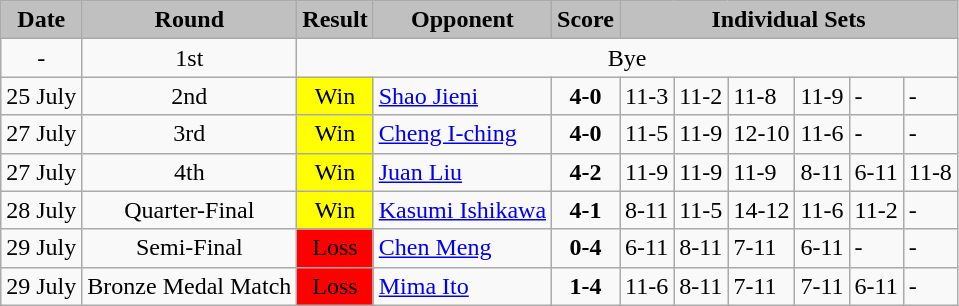<table class="wikitable">
<tr>
<td bgcolor="silver" align="center" valign="middle"><strong>Date</strong></td>
<td bgcolor="silver" align="center" valign="middle"><strong>Round</strong></td>
<td bgcolor="silver" align="center" valign="middle"><strong>Result</strong></td>
<td bgcolor="silver" align="center" valign="middle"><strong>Opponent</strong></td>
<td bgcolor="silver" align="center" valign="middle"><strong>Score</strong></td>
<td colspan="6" bgcolor="silver" align="center" valign="middle"><strong>Individual Sets</strong></td>
</tr>
<tr>
<td align="center">-</td>
<td align="center">1st</td>
<td colspan="9" align="center">Bye</td>
</tr>
<tr>
<td align="center">25 July</td>
<td align="center">2nd</td>
<td bgcolor="yellow" align="center">Win</td>
<td> <a href='#'>Shao Jieni</a></td>
<td align="center"><strong>4-0</strong></td>
<td>11-3</td>
<td>11-2</td>
<td>11-8</td>
<td>11-9</td>
<td>-</td>
<td>-</td>
</tr>
<tr>
<td align="center">27 July</td>
<td align="center">3rd</td>
<td bgcolor="yellow" align="center">Win</td>
<td> <a href='#'>Cheng I-ching</a></td>
<td align="center"><strong>4-0</strong></td>
<td>11-5</td>
<td>11-9</td>
<td>12-10</td>
<td>11-6</td>
<td>-</td>
<td>-</td>
</tr>
<tr>
<td align="center">27 July</td>
<td align="center">4th</td>
<td bgcolor="yellow" align="center">Win</td>
<td> <a href='#'>Juan Liu</a></td>
<td align="center"><strong>4-2</strong></td>
<td>11-9</td>
<td>11-9</td>
<td>11-9</td>
<td>8-11</td>
<td>6-11</td>
<td>11-8</td>
</tr>
<tr>
<td align="center">28 July</td>
<td align="center">Quarter-Final</td>
<td bgcolor="yellow" align="center">Win</td>
<td> <a href='#'>Kasumi Ishikawa</a></td>
<td align="center"><strong>4-1</strong></td>
<td>8-11</td>
<td>11-5</td>
<td>14-12</td>
<td>11-6</td>
<td>11-2</td>
<td>-</td>
</tr>
<tr>
<td align="center">29 July</td>
<td align="center">Semi-Final</td>
<td bgcolor="red" align="center">Loss</td>
<td> <a href='#'>Chen Meng</a></td>
<td align="center"><strong>0-4</strong></td>
<td>6-11</td>
<td>8-11</td>
<td>7-11</td>
<td>6-11</td>
<td>-</td>
<td>-</td>
</tr>
<tr>
<td align="center">29 July</td>
<td align="center">Bronze Medal Match</td>
<td bgcolor="red" align="center">Loss</td>
<td> <a href='#'>Mima Ito</a></td>
<td align="center"><strong>1-4</strong></td>
<td>11-6</td>
<td>8-11</td>
<td>7-11</td>
<td>7-11</td>
<td>6-11</td>
<td>-</td>
</tr>
</table>
